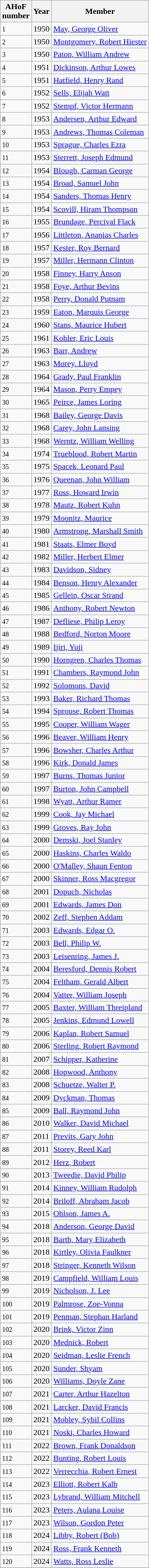<table class="wikitable sortable">
<tr>
<th><strong>AHoF<br> number</strong></th>
<th><strong>Year</strong></th>
<th><strong>Member</strong></th>
</tr>
<tr ->
<td><small>1</small></td>
<td>1950</td>
<td><a href='#'>May, George Oliver</a></td>
</tr>
<tr ->
<td><small>2</small></td>
<td>1950</td>
<td><a href='#'>Montgomery, Robert Hiester</a></td>
</tr>
<tr ->
<td><small>3</small></td>
<td>1950</td>
<td><a href='#'>Paton, William Andrew</a></td>
</tr>
<tr ->
<td><small>4</small></td>
<td>1951</td>
<td><a href='#'>Dickinson, Arthur Lowes</a></td>
</tr>
<tr ->
<td><small>5</small></td>
<td>1951</td>
<td><a href='#'>Hatfield, Henry Rand</a></td>
</tr>
<tr ->
<td><small>6</small></td>
<td>1952</td>
<td><a href='#'>Sells, Elijah Watt</a></td>
</tr>
<tr ->
<td><small>7</small></td>
<td>1952</td>
<td><a href='#'>Stempf, Victor Hermann</a></td>
</tr>
<tr ->
<td><small>8</small></td>
<td>1953</td>
<td><a href='#'>Andersen, Arthur Edward</a></td>
</tr>
<tr ->
<td><small>9</small></td>
<td>1953</td>
<td><a href='#'>Andrews, Thomas Coleman</a></td>
</tr>
<tr ->
<td><small>10</small></td>
<td>1953</td>
<td><a href='#'>Sprague, Charles Ezra</a></td>
</tr>
<tr ->
<td><small>11</small></td>
<td>1953</td>
<td><a href='#'>Sterrett, Joseph Edmund</a> </td>
</tr>
<tr ->
<td><small>12</small></td>
<td>1954</td>
<td><a href='#'>Blough, Carman George</a> </td>
</tr>
<tr ->
<td><small>13</small></td>
<td>1954</td>
<td><a href='#'>Broad, Samuel John</a> </td>
</tr>
<tr ->
<td><small>14</small></td>
<td>1954</td>
<td><a href='#'>Sanders, Thomas Henry</a> </td>
</tr>
<tr ->
<td><small>15</small></td>
<td>1954</td>
<td><a href='#'>Scovill, Hiram Thompson</a></td>
</tr>
<tr ->
<td><small>16</small></td>
<td>1955</td>
<td><a href='#'>Brundage, Percival Flack</a></td>
</tr>
<tr ->
<td><small>17</small></td>
<td>1956</td>
<td><a href='#'>Littleton, Ananias Charles</a></td>
</tr>
<tr ->
<td><small>18</small></td>
<td>1957</td>
<td><a href='#'>Kester, Roy Bernard</a></td>
</tr>
<tr ->
<td><small>19</small></td>
<td>1957</td>
<td><a href='#'>Miller, Hermann Clinton</a></td>
</tr>
<tr ->
<td><small>20</small></td>
<td>1958</td>
<td><a href='#'>Finney, Harry Anson</a> </td>
</tr>
<tr ->
<td><small>21</small></td>
<td>1958</td>
<td><a href='#'>Foye, Arthur Bevins</a> </td>
</tr>
<tr ->
<td><small>22</small></td>
<td>1958</td>
<td><a href='#'>Perry, Donald Putnam</a> </td>
</tr>
<tr ->
<td><small>23</small></td>
<td>1959</td>
<td><a href='#'>Eaton, Marquis George</a> </td>
</tr>
<tr ->
<td><small>24</small></td>
<td>1960</td>
<td><a href='#'>Stans, Maurice Hubert</a></td>
</tr>
<tr ->
<td><small>25</small></td>
<td>1961</td>
<td><a href='#'>Kohler, Eric Louis</a> </td>
</tr>
<tr ->
<td><small>26</small></td>
<td>1963</td>
<td><a href='#'>Barr, Andrew</a> </td>
</tr>
<tr ->
<td><small>27</small></td>
<td>1963</td>
<td><a href='#'>Morey, Lloyd</a> </td>
</tr>
<tr ->
<td><small>28</small></td>
<td>1964</td>
<td><a href='#'>Grady, Paul Franklin</a> </td>
</tr>
<tr ->
<td><small>29</small></td>
<td>1964</td>
<td><a href='#'>Mason, Perry Empey</a> </td>
</tr>
<tr ->
<td><small>30</small></td>
<td>1965</td>
<td><a href='#'>Peirce, James Loring</a> </td>
</tr>
<tr ->
<td><small>31</small></td>
<td>1968</td>
<td><a href='#'>Bailey, George Davis</a> </td>
</tr>
<tr ->
<td><small>32</small></td>
<td>1968</td>
<td><a href='#'>Carey, John Lansing</a> </td>
</tr>
<tr ->
<td><small>33</small></td>
<td>1968</td>
<td><a href='#'>Werntz, William Welling</a> </td>
</tr>
<tr ->
<td><small>34</small></td>
<td>1974</td>
<td><a href='#'>Trueblood, Robert Martin</a> </td>
</tr>
<tr ->
<td><small>35</small></td>
<td>1975</td>
<td><a href='#'>Spacek, Leonard Paul</a> </td>
</tr>
<tr ->
<td><small>36</small></td>
<td>1976</td>
<td><a href='#'>Queenan, John William</a> </td>
</tr>
<tr ->
<td><small>37</small></td>
<td>1977</td>
<td><a href='#'>Ross, Howard Irwin</a> </td>
</tr>
<tr ->
<td><small>38</small></td>
<td>1978</td>
<td><a href='#'>Mautz, Robert Kuhn</a> </td>
</tr>
<tr ->
<td><small>39</small></td>
<td>1979</td>
<td><a href='#'>Moonitz, Maurice</a> </td>
</tr>
<tr ->
<td><small>40</small></td>
<td>1980</td>
<td><a href='#'>Armstrong, Marshall Smith</a> </td>
</tr>
<tr ->
<td><small>41</small></td>
<td>1981</td>
<td><a href='#'>Staats, Elmer Boyd</a> </td>
</tr>
<tr ->
<td><small>42</small></td>
<td>1982</td>
<td><a href='#'>Miller, Herbert Elmer</a> </td>
</tr>
<tr ->
<td><small>43</small></td>
<td>1983</td>
<td><a href='#'>Davidson, Sidney</a> </td>
</tr>
<tr ->
<td><small>44</small></td>
<td>1984</td>
<td><a href='#'>Benson, Henry Alexander</a> </td>
</tr>
<tr ->
<td><small>45</small></td>
<td>1985</td>
<td><a href='#'>Gellein, Oscar Strand</a> </td>
</tr>
<tr ->
<td><small>46</small></td>
<td>1986</td>
<td><a href='#'>Anthony, Robert Newton</a> </td>
</tr>
<tr ->
<td><small>47</small></td>
<td>1987</td>
<td><a href='#'>Defliese, Philip Leroy</a> </td>
</tr>
<tr ->
<td><small>48</small></td>
<td>1988</td>
<td><a href='#'>Bedford, Norton Moore</a> </td>
</tr>
<tr ->
<td><small>49</small></td>
<td>1989</td>
<td><a href='#'>Ijiri, Yuji</a> </td>
</tr>
<tr ->
<td><small>50</small></td>
<td>1990</td>
<td><a href='#'>Horngren, Charles Thomas</a> </td>
</tr>
<tr ->
<td><small>51</small></td>
<td>1991</td>
<td><a href='#'>Chambers, Raymond John</a> </td>
</tr>
<tr ->
<td><small>52</small></td>
<td>1992</td>
<td><a href='#'>Solomons, David</a> </td>
</tr>
<tr ->
<td><small>53</small></td>
<td>1993</td>
<td><a href='#'>Baker, Richard Thomas</a> </td>
</tr>
<tr ->
<td><small>54</small></td>
<td>1994</td>
<td><a href='#'>Sprouse, Robert Thomas</a> </td>
</tr>
<tr ->
<td><small>55</small></td>
<td>1995</td>
<td><a href='#'>Cooper, William Wager</a> </td>
</tr>
<tr ->
<td><small>56</small></td>
<td>1996</td>
<td><a href='#'>Beaver, William Henry</a> </td>
</tr>
<tr ->
<td><small>57</small></td>
<td>1996</td>
<td><a href='#'>Bowsher, Charles Arthur</a> </td>
</tr>
<tr ->
<td><small>58</small></td>
<td>1996</td>
<td><a href='#'>Kirk, Donald James</a> </td>
</tr>
<tr ->
<td><small>59</small></td>
<td>1997</td>
<td><a href='#'>Burns, Thomas Junior</a> </td>
</tr>
<tr ->
<td><small>60</small></td>
<td>1997</td>
<td><a href='#'>Burton, John Campbell</a> </td>
</tr>
<tr ->
<td><small>61</small></td>
<td>1998</td>
<td><a href='#'>Wyatt, Arthur Ramer</a> </td>
</tr>
<tr ->
<td><small>62</small></td>
<td>1999</td>
<td><a href='#'>Cook, Jay Michael</a> </td>
</tr>
<tr ->
<td><small>63</small></td>
<td>1999</td>
<td><a href='#'>Groves, Ray John</a> </td>
</tr>
<tr ->
<td><small>64</small></td>
<td>2000</td>
<td><a href='#'>Demski, Joel Stanley</a> </td>
</tr>
<tr ->
<td><small>65</small></td>
<td>2000</td>
<td><a href='#'>Haskins, Charles Waldo</a> </td>
</tr>
<tr ->
<td><small>66</small></td>
<td>2000</td>
<td><a href='#'>O'Malley, Shaun Fenton</a> </td>
</tr>
<tr ->
<td><small>67</small></td>
<td>2000</td>
<td><a href='#'>Skinner, Ross Macgregor</a> </td>
</tr>
<tr ->
<td><small>68</small></td>
<td>2001</td>
<td><a href='#'>Dopuch, Nicholas</a> </td>
</tr>
<tr ->
<td><small>69</small></td>
<td>2001</td>
<td><a href='#'>Edwards, James Don</a> </td>
</tr>
<tr ->
<td><small>70</small></td>
<td>2002</td>
<td><a href='#'>Zeff, Stephen Addam</a> </td>
</tr>
<tr ->
<td><small>71</small></td>
<td>2003</td>
<td><a href='#'>Edwards, Edgar O.</a> </td>
</tr>
<tr ->
<td><small>72</small></td>
<td>2003</td>
<td><a href='#'>Bell, Philip W.</a> </td>
</tr>
<tr ->
<td><small>73</small></td>
<td>2003</td>
<td><a href='#'>Leisenring, James J.</a> </td>
</tr>
<tr ->
<td><small>74</small></td>
<td>2004</td>
<td><a href='#'>Beresford, Dennis Robert</a> </td>
</tr>
<tr ->
<td><small>75</small></td>
<td>2004</td>
<td><a href='#'>Feltham, Gerald Albert</a> </td>
</tr>
<tr ->
<td><small>76</small></td>
<td>2004</td>
<td><a href='#'>Vatter, William Joseph</a> </td>
</tr>
<tr ->
<td><small>77</small></td>
<td>2005</td>
<td><a href='#'>Baxter, William Threipland</a> </td>
</tr>
<tr ->
<td><small>78</small></td>
<td>2005</td>
<td><a href='#'>Jenkins, Edmund Lowell</a> </td>
</tr>
<tr ->
<td><small>79</small></td>
<td>2006</td>
<td><a href='#'>Kaplan, Robert Samuel</a> </td>
</tr>
<tr ->
<td><small>80</small></td>
<td>2006</td>
<td><a href='#'>Sterling, Robert Raymond</a> </td>
</tr>
<tr ->
<td><small>81</small></td>
<td>2007</td>
<td><a href='#'>Schipper, Katherine</a> </td>
</tr>
<tr ->
<td><small>82</small></td>
<td>2008</td>
<td><a href='#'>Hopwood, Anthony</a> </td>
</tr>
<tr ->
<td><small>83</small></td>
<td>2008</td>
<td><a href='#'>Schuetze, Walter P.</a> </td>
</tr>
<tr ->
<td><small>84</small></td>
<td>2009</td>
<td><a href='#'>Dyckman, Thomas</a> </td>
</tr>
<tr ->
<td><small>85</small></td>
<td>2009</td>
<td><a href='#'>Ball, Raymond John</a> </td>
</tr>
<tr ->
<td><small>86</small></td>
<td>2010</td>
<td><a href='#'>Walker, David Michael</a> </td>
</tr>
<tr ->
<td><small>87</small></td>
<td>2011</td>
<td><a href='#'>Previts, Gary John</a> </td>
</tr>
<tr ->
<td><small>88</small></td>
<td>2011</td>
<td><a href='#'>Storey, Reed Karl</a> </td>
</tr>
<tr ->
<td><small>89</small></td>
<td>2012</td>
<td><a href='#'>Herz, Robert</a> </td>
</tr>
<tr ->
<td><small>90</small></td>
<td>2013</td>
<td><a href='#'>Tweedie, David Philip</a> </td>
</tr>
<tr ->
<td><small>91</small></td>
<td>2014</td>
<td><a href='#'>Kinney, William Rudolph</a> </td>
</tr>
<tr ->
<td><small>92</small></td>
<td>2014</td>
<td><a href='#'>Briloff, Abraham Jacob</a> </td>
</tr>
<tr ->
<td><small>93</small></td>
<td>2015</td>
<td><a href='#'>Ohlson, James A.</a> </td>
</tr>
<tr ->
<td><small>94</small></td>
<td>2018</td>
<td><a href='#'>Anderson, George David</a> </td>
</tr>
<tr ->
<td><small>95</small></td>
<td>2018</td>
<td><a href='#'>Barth, Mary Elizabeth</a> </td>
</tr>
<tr ->
<td><small>96</small></td>
<td>2018</td>
<td><a href='#'>Kirtley, Olivia Faulkner </a> </td>
</tr>
<tr ->
<td><small>97</small></td>
<td>2018</td>
<td><a href='#'>Stringer, Kenneth Wilson</a> </td>
</tr>
<tr ->
<td><small>98</small></td>
<td>2019</td>
<td><a href='#'>Campfield, William Louis</a> </td>
</tr>
<tr ->
<td><small>99</small></td>
<td>2019</td>
<td><a href='#'>Nicholson, J. Lee</a> </td>
</tr>
<tr ->
<td><small>100</small></td>
<td>2019</td>
<td><a href='#'>Palmrose, Zoe-Vonna</a> </td>
</tr>
<tr ->
<td><small>101</small></td>
<td>2019</td>
<td><a href='#'>Penman, Stephan Harland</a> </td>
</tr>
<tr ->
<td><small>102</small></td>
<td>2020</td>
<td><a href='#'>Brink, Victor Zinn</a> </td>
</tr>
<tr ->
<td><small>103</small></td>
<td>2020</td>
<td><a href='#'>Mednick, Robert</a> </td>
</tr>
<tr ->
<td><small>104</small></td>
<td>2020</td>
<td><a href='#'>Seidman, Leslie French</a> </td>
</tr>
<tr ->
<td><small>105</small></td>
<td>2020</td>
<td><a href='#'>Sunder, Shyam</a> </td>
</tr>
<tr ->
<td><small>106</small></td>
<td>2020</td>
<td><a href='#'>Williams, Doyle Zane</a> </td>
</tr>
<tr ->
<td><small>107</small></td>
<td>2021</td>
<td><a href='#'>Carter, Arthur Hazelton</a> </td>
</tr>
<tr ->
<td><small>108</small></td>
<td>2021</td>
<td><a href='#'>Larcker, David Francis</a> </td>
</tr>
<tr ->
<td><small>109</small></td>
<td>2021</td>
<td><a href='#'>Mobley, Sybil Collins</a> </td>
</tr>
<tr ->
<td><small>110</small></td>
<td>2021</td>
<td><a href='#'>Noski, Charles Howard</a> </td>
</tr>
<tr ->
<td><small>111</small></td>
<td>2022</td>
<td><a href='#'>Brown, Frank Donaldson</a> </td>
</tr>
<tr ->
<td><small>112</small></td>
<td>2022</td>
<td><a href='#'>Bunting, Robert Louis</a> </td>
</tr>
<tr ->
<td><small>113</small></td>
<td>2022</td>
<td><a href='#'>Verrecchia, Robert Ernest</a> </td>
</tr>
<tr ->
<td><small>114</small></td>
<td>2023</td>
<td><a href='#'>Elliott, Robert Kalb</a> </td>
</tr>
<tr ->
<td><small>115</small></td>
<td>2023</td>
<td><a href='#'>Lybrand, William Mitchell</a> </td>
</tr>
<tr ->
<td><small>116</small></td>
<td>2023</td>
<td><a href='#'>Peters, Aulana Louise</a> </td>
</tr>
<tr ->
<td><small>117</small></td>
<td>2023</td>
<td><a href='#'>Wilson, Gordon Peter</a> </td>
</tr>
<tr ->
<td><small>118</small></td>
<td>2024</td>
<td><a href='#'>Libby, Robert (Bob)</a> </td>
</tr>
<tr ->
<td><small>119</small></td>
<td>2024</td>
<td><a href='#'>Ross, Frank Kenneth</a> </td>
</tr>
<tr ->
<td><small>120</small></td>
<td>2024</td>
<td><a href='#'>Watts, Ross Leslie</a> </td>
</tr>
<tr ->
</tr>
</table>
